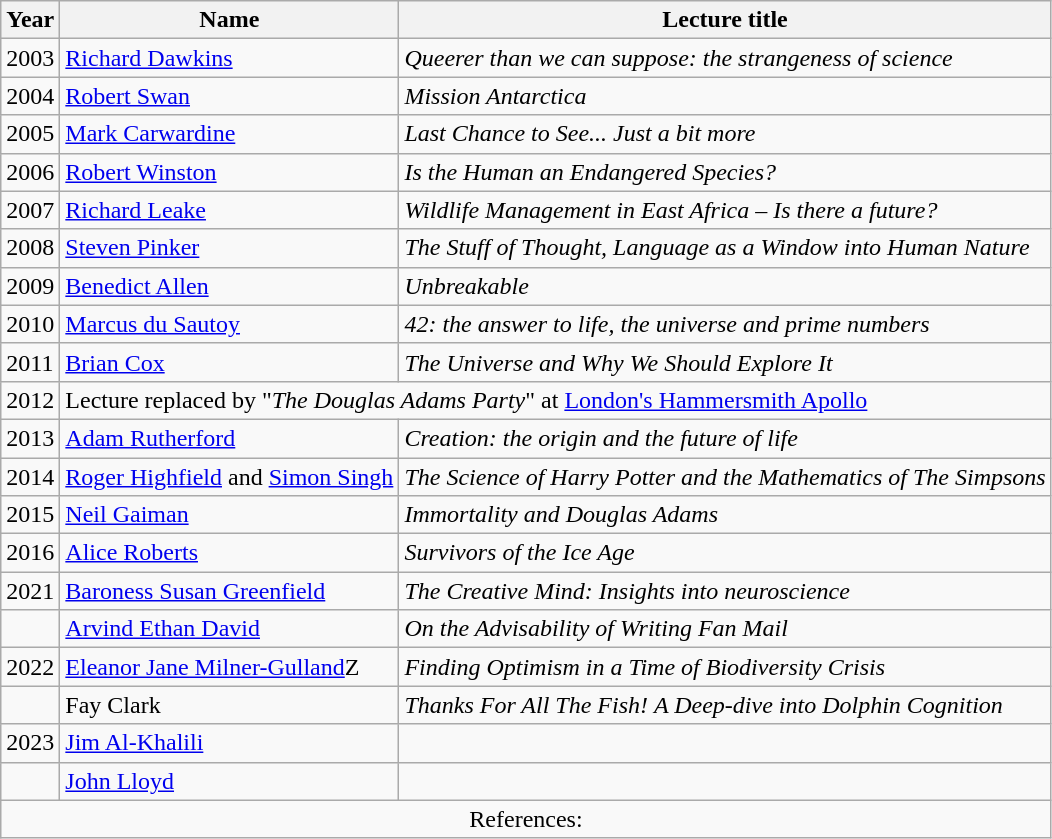<table class="wikitable sortable">
<tr>
<th>Year</th>
<th>Name</th>
<th>Lecture title</th>
</tr>
<tr>
<td>2003</td>
<td><a href='#'>Richard Dawkins</a></td>
<td><em>Queerer than we can suppose: the strangeness of science</em></td>
</tr>
<tr>
<td>2004</td>
<td><a href='#'>Robert Swan</a></td>
<td><em>Mission Antarctica</em></td>
</tr>
<tr>
<td>2005</td>
<td><a href='#'>Mark Carwardine</a></td>
<td><em>Last Chance to See... Just a bit more</em></td>
</tr>
<tr>
<td>2006</td>
<td><a href='#'>Robert Winston</a></td>
<td><em>Is the Human an Endangered Species?</em></td>
</tr>
<tr>
<td>2007</td>
<td><a href='#'>Richard Leake</a></td>
<td><em>Wildlife Management in East Africa – Is there a future?</em></td>
</tr>
<tr>
<td>2008</td>
<td><a href='#'>Steven Pinker</a></td>
<td><em>The Stuff of Thought, Language as a Window into Human Nature</em></td>
</tr>
<tr>
<td>2009</td>
<td><a href='#'>Benedict Allen</a></td>
<td><em>Unbreakable</em></td>
</tr>
<tr>
<td>2010</td>
<td><a href='#'>Marcus du Sautoy</a></td>
<td><em>42: the answer to life, the universe and prime numbers</em></td>
</tr>
<tr>
<td>2011</td>
<td><a href='#'>Brian Cox</a></td>
<td><em>The Universe and Why We Should Explore It</em></td>
</tr>
<tr>
<td>2012</td>
<td colspan="2">Lecture replaced by "<em>The Douglas Adams Party</em>" at <a href='#'>London's Hammersmith Apollo</a></td>
</tr>
<tr>
<td>2013</td>
<td><a href='#'>Adam Rutherford</a></td>
<td><em>Creation: the origin and the future of life</em></td>
</tr>
<tr>
<td>2014</td>
<td><a href='#'>Roger Highfield</a> and <a href='#'>Simon Singh</a></td>
<td><em>The Science of Harry Potter and the Mathematics of The Simpsons</em></td>
</tr>
<tr>
<td>2015</td>
<td><a href='#'>Neil Gaiman</a></td>
<td><em>Immortality and Douglas Adams</em></td>
</tr>
<tr>
<td>2016</td>
<td><a href='#'>Alice Roberts</a></td>
<td><em>Survivors of the Ice Age</em></td>
</tr>
<tr>
<td>2021</td>
<td><a href='#'>Baroness Susan Greenfield</a></td>
<td><em>The Creative Mind: Insights into neuroscience</em></td>
</tr>
<tr>
<td></td>
<td><a href='#'>Arvind Ethan David</a></td>
<td><em>On the Advisability of Writing Fan Mail</em></td>
</tr>
<tr>
<td>2022</td>
<td><a href='#'>Eleanor Jane Milner-Gulland</a><span>Z</span></td>
<td><em>Finding Optimism in a Time of Biodiversity Crisis</em></td>
</tr>
<tr>
<td></td>
<td>Fay Clark</td>
<td><em>Thanks For All The Fish!</em> <em>A Deep-dive into Dolphin Cognition</em></td>
</tr>
<tr>
<td>2023</td>
<td><a href='#'>Jim Al-Khalili</a></td>
<td></td>
</tr>
<tr>
<td></td>
<td><a href='#'>John Lloyd</a></td>
<td></td>
</tr>
<tr class="sortbottom">
<td colspan="3" align="center">References:</td>
</tr>
</table>
